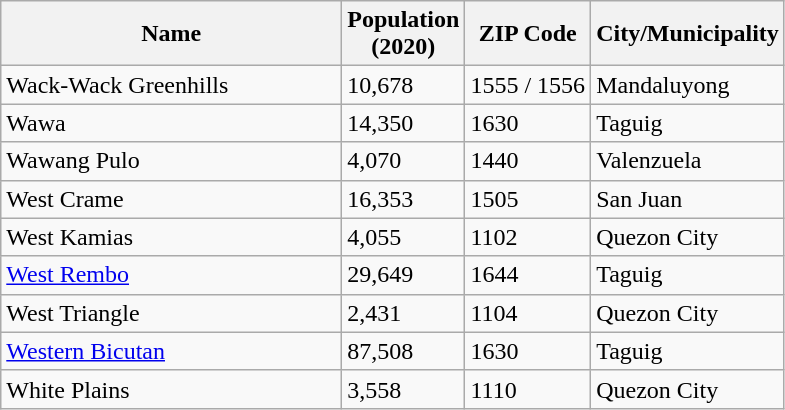<table class="wikitable sortable">
<tr>
<th style="width: 220px;">Name</th>
<th>Population<br>(2020)</th>
<th>ZIP Code</th>
<th>City/Municipality</th>
</tr>
<tr>
<td>Wack-Wack Greenhills</td>
<td>10,678</td>
<td>1555 / 1556</td>
<td>Mandaluyong</td>
</tr>
<tr>
<td>Wawa</td>
<td>14,350</td>
<td>1630</td>
<td>Taguig</td>
</tr>
<tr>
<td>Wawang Pulo</td>
<td>4,070</td>
<td>1440</td>
<td>Valenzuela</td>
</tr>
<tr>
<td>West Crame</td>
<td>16,353</td>
<td>1505</td>
<td>San Juan</td>
</tr>
<tr>
<td>West Kamias</td>
<td>4,055</td>
<td>1102</td>
<td>Quezon City</td>
</tr>
<tr>
<td><a href='#'>West Rembo</a></td>
<td>29,649</td>
<td>1644</td>
<td>Taguig</td>
</tr>
<tr>
<td>West Triangle</td>
<td>2,431</td>
<td>1104</td>
<td>Quezon City</td>
</tr>
<tr>
<td><a href='#'>Western Bicutan</a></td>
<td>87,508</td>
<td>1630</td>
<td>Taguig</td>
</tr>
<tr>
<td>White Plains</td>
<td>3,558</td>
<td>1110</td>
<td>Quezon City</td>
</tr>
</table>
